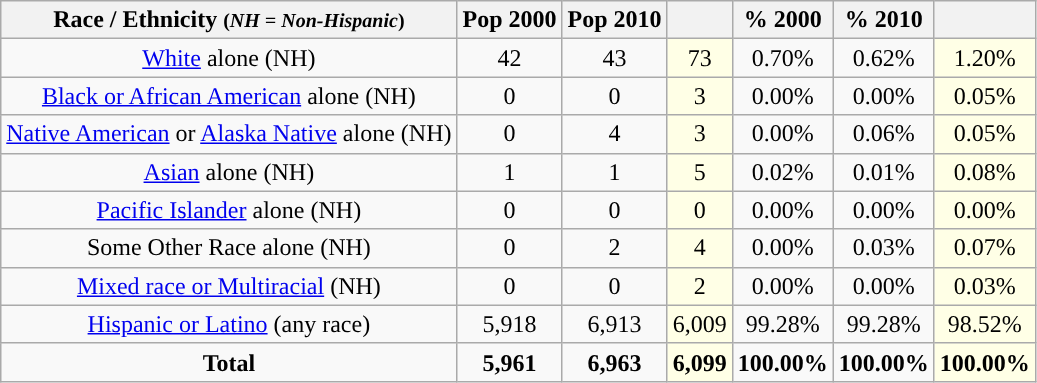<table class="wikitable" style="text-align:center;">
<tr>
<th>Race / Ethnicity <small>(<em>NH = Non-Hispanic</em>)</small></th>
<th>Pop 2000</th>
<th>Pop 2010</th>
<th></th>
<th>% 2000</th>
<th>% 2010</th>
<th></th>
</tr>
<tr>
<td><a href='#'>White</a> alone (NH)</td>
<td>42</td>
<td>43</td>
<td style='background: #ffffe6;'>73</td>
<td>0.70%</td>
<td>0.62%</td>
<td style='background: #ffffe6;'>1.20%</td>
</tr>
<tr>
<td><a href='#'>Black or African American</a> alone (NH)</td>
<td>0</td>
<td>0</td>
<td style='background: #ffffe6;'>3</td>
<td>0.00%</td>
<td>0.00%</td>
<td style='background: #ffffe6;'>0.05%</td>
</tr>
<tr>
<td><a href='#'>Native American</a> or <a href='#'>Alaska Native</a> alone (NH)</td>
<td>0</td>
<td>4</td>
<td style='background: #ffffe6;'>3</td>
<td>0.00%</td>
<td>0.06%</td>
<td style='background: #ffffe6;'>0.05%</td>
</tr>
<tr>
<td><a href='#'>Asian</a> alone (NH)</td>
<td>1</td>
<td>1</td>
<td style='background: #ffffe6;'>5</td>
<td>0.02%</td>
<td>0.01%</td>
<td style='background: #ffffe6;'>0.08%</td>
</tr>
<tr>
<td><a href='#'>Pacific Islander</a> alone (NH)</td>
<td>0</td>
<td>0</td>
<td style='background: #ffffe6;'>0</td>
<td>0.00%</td>
<td>0.00%</td>
<td style='background: #ffffe6;'>0.00%</td>
</tr>
<tr>
<td>Some Other Race alone (NH)</td>
<td>0</td>
<td>2</td>
<td style='background: #ffffe6;'>4</td>
<td>0.00%</td>
<td>0.03%</td>
<td style='background: #ffffe6;'>0.07%</td>
</tr>
<tr>
<td><a href='#'>Mixed race or Multiracial</a> (NH)</td>
<td>0</td>
<td>0</td>
<td style='background: #ffffe6;'>2</td>
<td>0.00%</td>
<td>0.00%</td>
<td style='background: #ffffe6;'>0.03%</td>
</tr>
<tr>
<td><a href='#'>Hispanic or Latino</a> (any race)</td>
<td>5,918</td>
<td>6,913</td>
<td style='background: #ffffe6;'>6,009</td>
<td>99.28%</td>
<td>99.28%</td>
<td style='background: #ffffe6;'>98.52%</td>
</tr>
<tr>
<td><strong>Total</strong></td>
<td><strong>5,961</strong></td>
<td><strong>6,963</strong></td>
<td style='background: #ffffe6;'><strong>6,099</strong></td>
<td><strong>100.00%</strong></td>
<td><strong>100.00%</strong></td>
<td style='background: #ffffe6;'><strong>100.00%</strong></td>
</tr>
</table>
